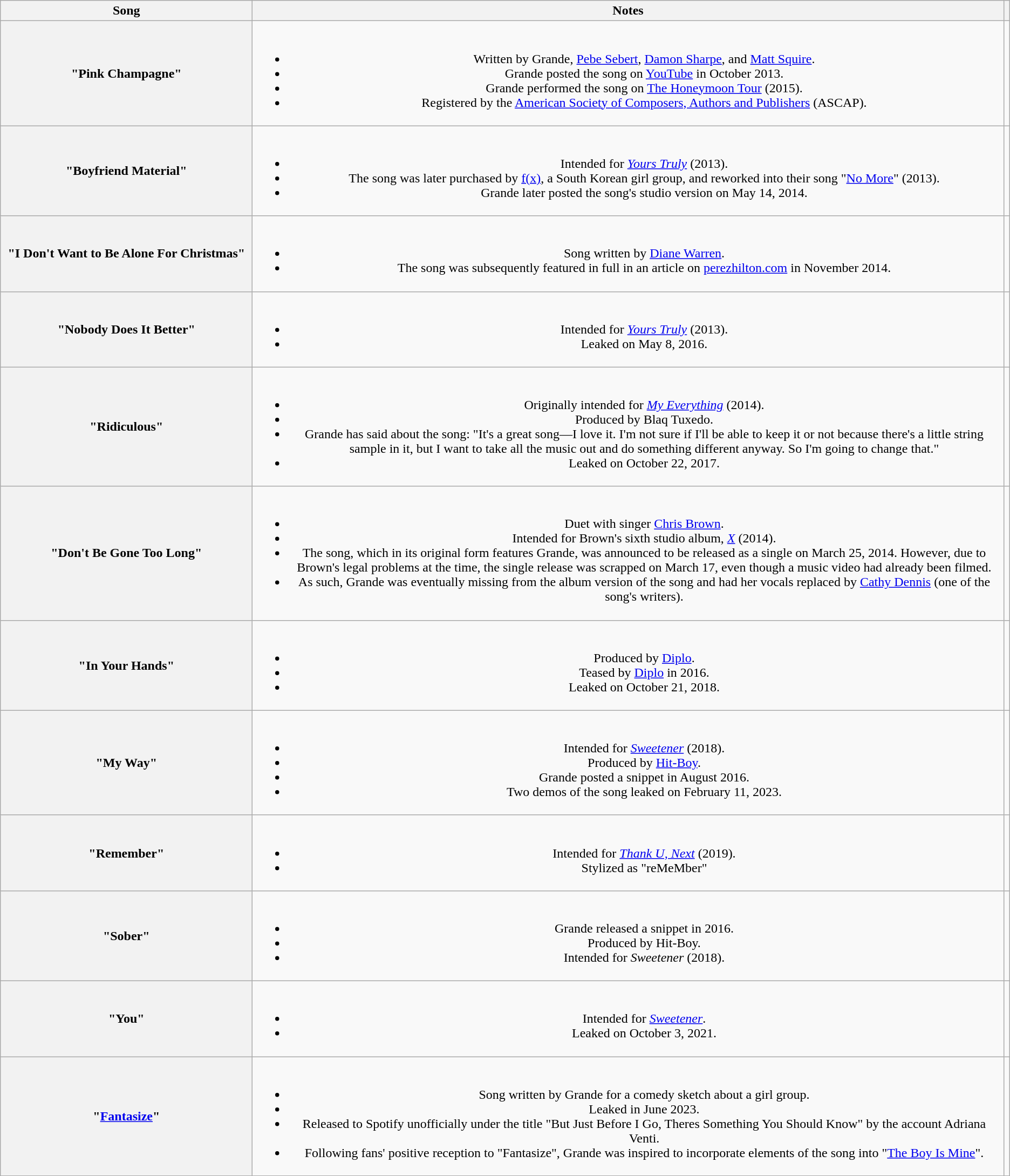<table class="wikitable sortable plainrowheaders" style="text-align:center;">
<tr>
<th scope="col" style="width:19em;">Song</th>
<th class="unsortable" scope="col">Notes</th>
<th class="unsortable" scope="col"></th>
</tr>
<tr>
<th scope=row>"Pink Champagne"</th>
<td><br><ul><li>Written by Grande, <a href='#'>Pebe Sebert</a>, <a href='#'>Damon Sharpe</a>, and <a href='#'>Matt Squire</a>.</li><li>Grande posted the song on <a href='#'>YouTube</a> in October 2013.</li><li>Grande performed the song on <a href='#'>The Honeymoon Tour</a> (2015).</li><li>Registered by the <a href='#'>American Society of Composers, Authors and Publishers</a> (ASCAP).</li></ul></td>
<td></td>
</tr>
<tr>
<th scope=row>"Boyfriend Material"</th>
<td><br><ul><li>Intended for <em><a href='#'>Yours Truly</a></em> (2013).</li><li>The song was later purchased by <a href='#'>f(x)</a>, a South Korean girl group, and reworked into their song "<a href='#'>No More</a>" (2013).</li><li>Grande later posted the song's studio version on May 14, 2014.</li></ul></td>
<td></td>
</tr>
<tr>
<th scope=row>"I Don't Want to Be Alone For Christmas"</th>
<td><br><ul><li>Song written by <a href='#'>Diane Warren</a>.</li><li>The song was subsequently featured in full in an article on <a href='#'>perezhilton.com</a> in November 2014.</li></ul></td>
<td></td>
</tr>
<tr>
<th scope=row>"Nobody Does It Better"</th>
<td><br><ul><li>Intended for <em><a href='#'>Yours Truly</a></em> (2013).</li><li>Leaked on May 8, 2016.</li></ul></td>
<td></td>
</tr>
<tr>
<th scope=row>"Ridiculous"</th>
<td><br><ul><li>Originally intended for <em><a href='#'>My Everything</a></em> (2014).</li><li>Produced by Blaq Tuxedo.</li><li>Grande has said about the song: "It's a great song—I love it. I'm not sure if I'll be able to keep it or not because there's a little string sample in it, but I want to take all the music out and do something different anyway. So I'm going to change that."</li><li>Leaked on October 22, 2017.</li></ul></td>
<td></td>
</tr>
<tr>
<th scope=row>"Don't Be Gone Too Long"</th>
<td><br><ul><li>Duet with singer <a href='#'>Chris Brown</a>.</li><li>Intended for Brown's sixth studio album, <em><a href='#'>X</a></em> (2014).</li><li>The song, which in its original form features Grande, was announced to be released as a single on March 25, 2014. However, due to Brown's legal problems at the time, the single release was scrapped on March 17, even though a music video had already been filmed.</li><li>As such, Grande was eventually missing from the album version of the song and had her vocals replaced by <a href='#'>Cathy Dennis</a> (one of the song's writers).</li></ul></td>
<td></td>
</tr>
<tr>
<th scope=row>"In Your Hands"</th>
<td><br><ul><li>Produced by <a href='#'>Diplo</a>.</li><li>Teased by <a href='#'>Diplo</a> in 2016.</li><li>Leaked on October 21, 2018.</li></ul></td>
<td></td>
</tr>
<tr>
<th scope=row>"My Way"</th>
<td><br><ul><li>Intended for <em><a href='#'>Sweetener</a></em> (2018).</li><li>Produced by <a href='#'>Hit-Boy</a>.</li><li>Grande posted a snippet in August 2016.</li><li>Two demos of the song leaked on February 11, 2023.</li></ul></td>
<td></td>
</tr>
<tr>
<th scope=row>"Remember"</th>
<td><br><ul><li>Intended for <em><a href='#'>Thank U, Next</a></em> (2019).</li><li>Stylized as "reMeMber"</li></ul></td>
<td></td>
</tr>
<tr>
<th scope=row>"Sober"</th>
<td><br><ul><li>Grande released a snippet in 2016.</li><li>Produced by Hit-Boy.</li><li>Intended for <em>Sweetener</em> (2018).</li></ul></td>
<td></td>
</tr>
<tr>
<th scope=row>"You"</th>
<td><br><ul><li>Intended for <em><a href='#'>Sweetener</a></em>.</li><li>Leaked on October 3, 2021.</li></ul></td>
<td></td>
</tr>
<tr>
<th scope=row>"<a href='#'>Fantasize</a>"</th>
<td><br><ul><li>Song written by Grande for a comedy sketch about a girl group.</li><li>Leaked in June 2023.</li><li>Released to Spotify unofficially under the title "But Just Before I Go, Theres Something You Should Know" by the account Adriana Venti.</li><li>Following fans' positive reception to "Fantasize", Grande was inspired to incorporate elements of the song into "<a href='#'>The Boy Is Mine</a>".</li></ul></td>
<td></td>
</tr>
<tr>
</tr>
</table>
